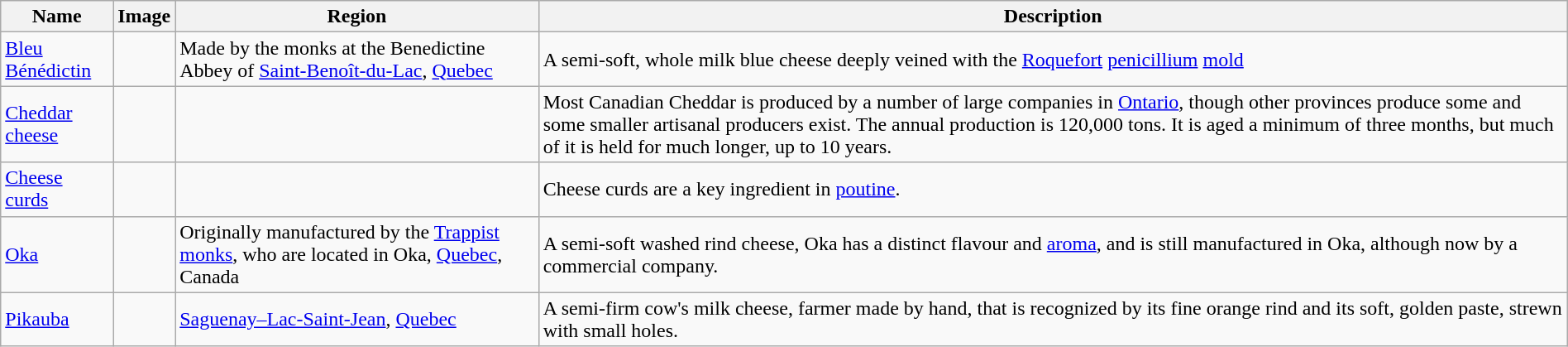<table class="wikitable sortable" style="width:100%">
<tr>
<th>Name</th>
<th class="unsortable">Image</th>
<th>Region</th>
<th>Description</th>
</tr>
<tr>
<td><a href='#'>Bleu Bénédictin</a></td>
<td></td>
<td>Made by the monks at the Benedictine Abbey of <a href='#'>Saint-Benoît-du-Lac</a>, <a href='#'>Quebec</a></td>
<td>A semi-soft, whole milk blue cheese deeply veined with the <a href='#'>Roquefort</a> <a href='#'>penicillium</a> <a href='#'>mold</a></td>
</tr>
<tr>
<td><a href='#'>Cheddar cheese</a></td>
<td></td>
<td></td>
<td>Most Canadian Cheddar is produced by a number of large companies in <a href='#'>Ontario</a>, though other provinces produce some and some smaller artisanal producers exist. The annual production is 120,000 tons. It is aged a minimum of three months, but much of it is held for much longer, up to 10 years.</td>
</tr>
<tr>
<td><a href='#'>Cheese curds</a></td>
<td></td>
<td></td>
<td>Cheese curds are a key ingredient in <a href='#'>poutine</a>.</td>
</tr>
<tr>
<td><a href='#'>Oka</a></td>
<td></td>
<td>Originally manufactured by the <a href='#'>Trappist monks</a>, who are located in Oka, <a href='#'>Quebec</a>, Canada</td>
<td>A semi-soft washed rind cheese, Oka has a distinct flavour and <a href='#'>aroma</a>, and is still manufactured in Oka, although now by a commercial company.</td>
</tr>
<tr>
<td><a href='#'>Pikauba</a></td>
<td></td>
<td><a href='#'>Saguenay–Lac-Saint-Jean</a>, <a href='#'>Quebec</a></td>
<td>A semi-firm cow's milk cheese, farmer made by hand, that is recognized by its fine orange rind and its soft, golden paste, strewn with small holes.</td>
</tr>
</table>
